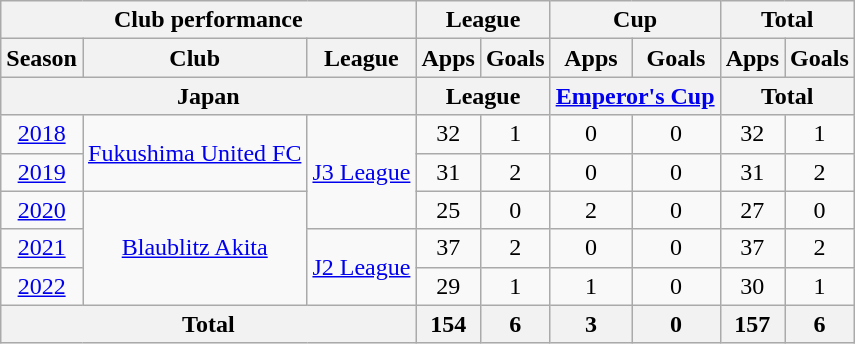<table class="wikitable" style="text-align:center;">
<tr>
<th colspan=3>Club performance</th>
<th colspan=2>League</th>
<th colspan=2>Cup</th>
<th colspan=2>Total</th>
</tr>
<tr>
<th>Season</th>
<th>Club</th>
<th>League</th>
<th>Apps</th>
<th>Goals</th>
<th>Apps</th>
<th>Goals</th>
<th>Apps</th>
<th>Goals</th>
</tr>
<tr>
<th colspan=3>Japan</th>
<th colspan=2>League</th>
<th colspan=2><a href='#'>Emperor's Cup</a></th>
<th colspan=2>Total</th>
</tr>
<tr>
<td><a href='#'>2018</a></td>
<td rowspan="2"><a href='#'>Fukushima United FC</a></td>
<td rowspan="3"><a href='#'>J3 League</a></td>
<td>32</td>
<td>1</td>
<td>0</td>
<td>0</td>
<td>32</td>
<td>1</td>
</tr>
<tr>
<td><a href='#'>2019</a></td>
<td>31</td>
<td>2</td>
<td>0</td>
<td>0</td>
<td>31</td>
<td>2</td>
</tr>
<tr>
<td><a href='#'>2020</a></td>
<td rowspan="3"><a href='#'>Blaublitz Akita</a></td>
<td>25</td>
<td>0</td>
<td>2</td>
<td>0</td>
<td>27</td>
<td>0</td>
</tr>
<tr>
<td><a href='#'>2021</a></td>
<td rowspan="2"><a href='#'>J2 League</a></td>
<td>37</td>
<td>2</td>
<td>0</td>
<td>0</td>
<td>37</td>
<td>2</td>
</tr>
<tr>
<td><a href='#'>2022</a></td>
<td>29</td>
<td>1</td>
<td>1</td>
<td>0</td>
<td>30</td>
<td>1</td>
</tr>
<tr>
<th colspan=3>Total</th>
<th>154</th>
<th>6</th>
<th>3</th>
<th>0</th>
<th>157</th>
<th>6</th>
</tr>
</table>
